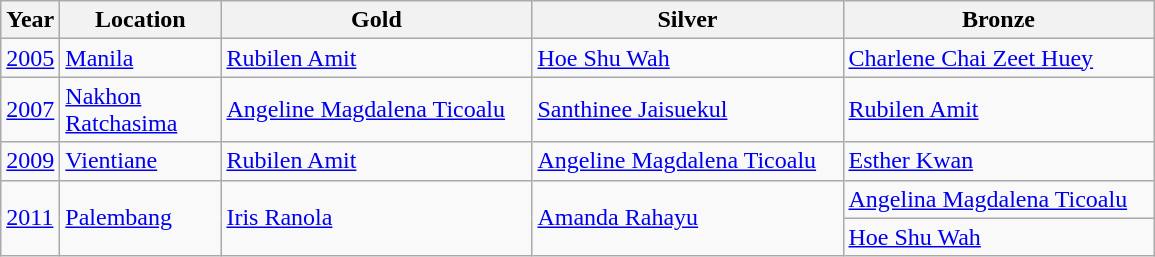<table class="wikitable">
<tr>
<th>Year</th>
<th width="100">Location</th>
<th width="200">Gold</th>
<th width="200">Silver</th>
<th width="200">Bronze</th>
</tr>
<tr>
<td><a href='#'>2005</a></td>
<td> <a href='#'>Manila</a></td>
<td> <a href='#'>Rubilen Amit</a></td>
<td> <a href='#'>Hoe Shu Wah</a></td>
<td> <a href='#'>Charlene Chai Zeet Huey</a></td>
</tr>
<tr>
<td><a href='#'>2007</a></td>
<td> <a href='#'>Nakhon Ratchasima</a></td>
<td> <a href='#'>Angeline Magdalena Ticoalu</a></td>
<td> <a href='#'>Santhinee Jaisuekul</a></td>
<td> <a href='#'>Rubilen Amit</a></td>
</tr>
<tr>
<td><a href='#'>2009</a></td>
<td> <a href='#'>Vientiane</a></td>
<td> <a href='#'>Rubilen Amit</a></td>
<td> <a href='#'>Angeline Magdalena Ticoalu</a></td>
<td> <a href='#'>Esther Kwan</a></td>
</tr>
<tr>
<td rowspan=2><a href='#'>2011</a></td>
<td rowspan=2> <a href='#'>Palembang</a></td>
<td rowspan=2> <a href='#'>Iris Ranola</a></td>
<td rowspan=2> <a href='#'>Amanda Rahayu</a></td>
<td> <a href='#'>Angelina Magdalena Ticoalu</a></td>
</tr>
<tr>
<td> <a href='#'>Hoe Shu Wah</a></td>
</tr>
</table>
